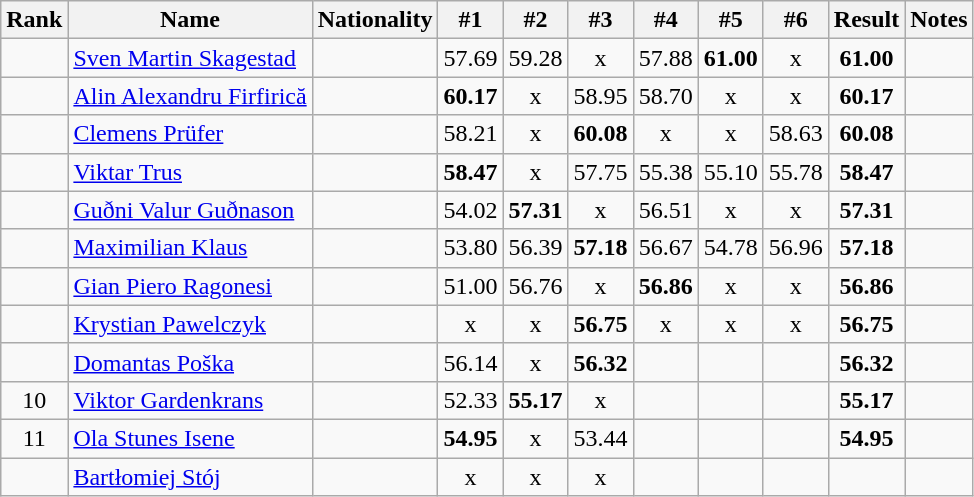<table class="wikitable sortable" style="text-align:center">
<tr>
<th>Rank</th>
<th>Name</th>
<th>Nationality</th>
<th>#1</th>
<th>#2</th>
<th>#3</th>
<th>#4</th>
<th>#5</th>
<th>#6</th>
<th>Result</th>
<th>Notes</th>
</tr>
<tr>
<td></td>
<td align=left><a href='#'>Sven Martin Skagestad</a></td>
<td align=left></td>
<td>57.69</td>
<td>59.28</td>
<td>x</td>
<td>57.88</td>
<td><strong>61.00</strong></td>
<td>x</td>
<td><strong>61.00</strong></td>
<td></td>
</tr>
<tr>
<td></td>
<td align=left><a href='#'>Alin Alexandru Firfirică</a></td>
<td align=left></td>
<td><strong>60.17</strong></td>
<td>x</td>
<td>58.95</td>
<td>58.70</td>
<td>x</td>
<td>x</td>
<td><strong>60.17</strong></td>
<td></td>
</tr>
<tr>
<td></td>
<td align=left><a href='#'>Clemens Prüfer</a></td>
<td align=left></td>
<td>58.21</td>
<td>x</td>
<td><strong>60.08</strong></td>
<td>x</td>
<td>x</td>
<td>58.63</td>
<td><strong>60.08</strong></td>
<td></td>
</tr>
<tr>
<td></td>
<td align=left><a href='#'>Viktar Trus</a></td>
<td align=left></td>
<td><strong>58.47</strong></td>
<td>x</td>
<td>57.75</td>
<td>55.38</td>
<td>55.10</td>
<td>55.78</td>
<td><strong>58.47</strong></td>
<td></td>
</tr>
<tr>
<td></td>
<td align=left><a href='#'>Guðni Valur Guðnason</a></td>
<td align=left></td>
<td>54.02</td>
<td><strong>57.31</strong></td>
<td>x</td>
<td>56.51</td>
<td>x</td>
<td>x</td>
<td><strong>57.31</strong></td>
<td></td>
</tr>
<tr>
<td></td>
<td align=left><a href='#'>Maximilian Klaus</a></td>
<td align=left></td>
<td>53.80</td>
<td>56.39</td>
<td><strong>57.18</strong></td>
<td>56.67</td>
<td>54.78</td>
<td>56.96</td>
<td><strong>57.18</strong></td>
<td></td>
</tr>
<tr>
<td></td>
<td align=left><a href='#'>Gian Piero Ragonesi</a></td>
<td align=left></td>
<td>51.00</td>
<td>56.76</td>
<td>x</td>
<td><strong>56.86</strong></td>
<td>x</td>
<td>x</td>
<td><strong>56.86</strong></td>
<td></td>
</tr>
<tr>
<td></td>
<td align=left><a href='#'>Krystian Pawelczyk</a></td>
<td align=left></td>
<td>x</td>
<td>x</td>
<td><strong>56.75</strong></td>
<td>x</td>
<td>x</td>
<td>x</td>
<td><strong>56.75</strong></td>
<td></td>
</tr>
<tr>
<td></td>
<td align=left><a href='#'>Domantas Poška</a></td>
<td align=left></td>
<td>56.14</td>
<td>x</td>
<td><strong>56.32</strong></td>
<td></td>
<td></td>
<td></td>
<td><strong>56.32</strong></td>
<td></td>
</tr>
<tr>
<td>10</td>
<td align=left><a href='#'>Viktor Gardenkrans</a></td>
<td align=left></td>
<td>52.33</td>
<td><strong>55.17</strong></td>
<td>x</td>
<td></td>
<td></td>
<td></td>
<td><strong>55.17</strong></td>
<td></td>
</tr>
<tr>
<td>11</td>
<td align=left><a href='#'>Ola Stunes Isene</a></td>
<td align=left></td>
<td><strong>54.95</strong></td>
<td>x</td>
<td>53.44</td>
<td></td>
<td></td>
<td></td>
<td><strong>54.95</strong></td>
<td></td>
</tr>
<tr>
<td></td>
<td align=left><a href='#'>Bartłomiej Stój</a></td>
<td align=left></td>
<td>x</td>
<td>x</td>
<td>x</td>
<td></td>
<td></td>
<td></td>
<td><strong></strong></td>
<td></td>
</tr>
</table>
